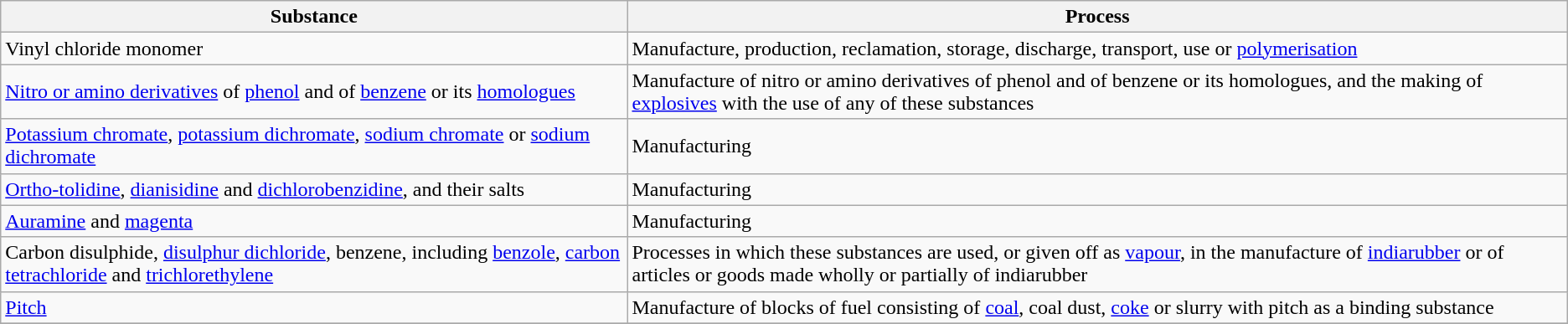<table class="wikitable">
<tr>
<th width="20%">Substance</th>
<th width="30%">Process</th>
</tr>
<tr>
<td>Vinyl chloride monomer</td>
<td>Manufacture, production, reclamation, storage, discharge, transport, use or <a href='#'>polymerisation</a></td>
</tr>
<tr>
<td><a href='#'>Nitro or amino derivatives</a> of <a href='#'>phenol</a> and of <a href='#'>benzene</a> or its <a href='#'>homologues</a></td>
<td>Manufacture of nitro or amino derivatives of phenol and of benzene or its homologues, and the making of <a href='#'>explosives</a> with the use of any of these substances</td>
</tr>
<tr>
<td><a href='#'>Potassium chromate</a>, <a href='#'>potassium dichromate</a>, <a href='#'>sodium chromate</a> or <a href='#'>sodium dichromate</a></td>
<td>Manufacturing</td>
</tr>
<tr>
<td><a href='#'>Ortho-tolidine</a>, <a href='#'>dianisidine</a> and <a href='#'>dichlorobenzidine</a>, and their salts</td>
<td>Manufacturing</td>
</tr>
<tr>
<td><a href='#'>Auramine</a> and <a href='#'>magenta</a></td>
<td>Manufacturing</td>
</tr>
<tr>
<td>Carbon disulphide, <a href='#'>disulphur dichloride</a>, benzene, including <a href='#'>benzole</a>, <a href='#'>carbon tetrachloride</a> and <a href='#'>trichlorethylene</a></td>
<td>Processes in which these substances are used, or given off as <a href='#'>vapour</a>, in the manufacture of <a href='#'>indiarubber</a> or of articles or goods made wholly or partially of indiarubber</td>
</tr>
<tr>
<td><a href='#'>Pitch</a></td>
<td>Manufacture of blocks of fuel consisting of <a href='#'>coal</a>, coal dust, <a href='#'>coke</a> or slurry with pitch as a binding substance</td>
</tr>
<tr>
</tr>
</table>
